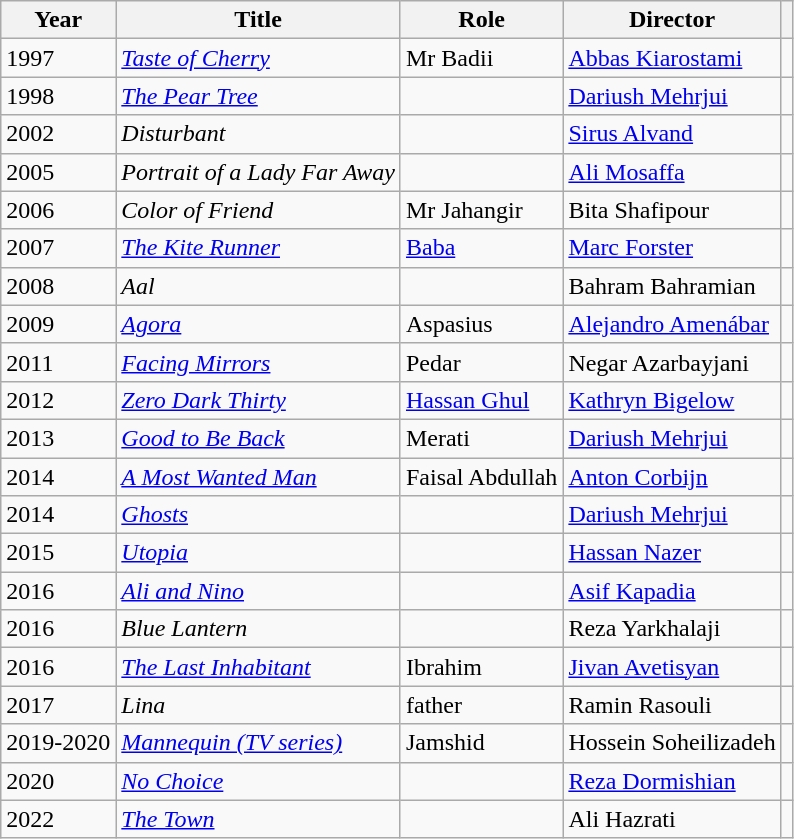<table class="wikitable sortable">
<tr>
<th>Year</th>
<th>Title</th>
<th>Role</th>
<th>Director</th>
<th></th>
</tr>
<tr>
<td>1997</td>
<td><em><a href='#'>Taste of Cherry</a></em></td>
<td>Mr Badii</td>
<td><a href='#'>Abbas Kiarostami</a></td>
<td></td>
</tr>
<tr>
<td>1998</td>
<td><em><a href='#'>The Pear Tree</a></em></td>
<td></td>
<td><a href='#'>Dariush Mehrjui</a></td>
<td></td>
</tr>
<tr>
<td>2002</td>
<td><em>Disturbant</em></td>
<td></td>
<td><a href='#'>Sirus Alvand</a></td>
<td></td>
</tr>
<tr>
<td>2005</td>
<td><em>Portrait of a Lady Far Away</em></td>
<td></td>
<td><a href='#'>Ali Mosaffa</a></td>
<td></td>
</tr>
<tr>
<td>2006</td>
<td><em>Color of Friend</em></td>
<td>Mr Jahangir</td>
<td>Bita Shafipour</td>
<td></td>
</tr>
<tr>
<td>2007</td>
<td><em><a href='#'>The Kite Runner</a></em></td>
<td><a href='#'>Baba</a></td>
<td><a href='#'>Marc Forster</a></td>
<td></td>
</tr>
<tr>
<td>2008</td>
<td><em>Aal</em></td>
<td></td>
<td>Bahram Bahramian</td>
<td></td>
</tr>
<tr>
<td>2009</td>
<td><em><a href='#'>Agora</a></em></td>
<td>Aspasius</td>
<td><a href='#'>Alejandro Amenábar</a></td>
<td></td>
</tr>
<tr>
<td>2011</td>
<td><em><a href='#'>Facing Mirrors</a></em></td>
<td>Pedar</td>
<td>Negar Azarbayjani</td>
<td></td>
</tr>
<tr>
<td>2012</td>
<td><em><a href='#'>Zero Dark Thirty</a></em></td>
<td><a href='#'>Hassan Ghul</a></td>
<td><a href='#'>Kathryn Bigelow</a></td>
<td></td>
</tr>
<tr>
<td>2013</td>
<td><em><a href='#'>Good to Be Back</a></em></td>
<td>Merati</td>
<td><a href='#'>Dariush Mehrjui</a></td>
<td></td>
</tr>
<tr>
<td>2014</td>
<td><em><a href='#'>A Most Wanted Man</a></em></td>
<td>Faisal Abdullah</td>
<td><a href='#'>Anton Corbijn</a></td>
<td></td>
</tr>
<tr>
<td>2014</td>
<td><em><a href='#'>Ghosts</a></em></td>
<td></td>
<td><a href='#'>Dariush Mehrjui</a></td>
<td></td>
</tr>
<tr>
<td>2015</td>
<td><em><a href='#'>Utopia</a></em></td>
<td></td>
<td><a href='#'>Hassan Nazer</a></td>
<td></td>
</tr>
<tr>
<td>2016</td>
<td><a href='#'><em>Ali and Nino</em></a></td>
<td></td>
<td><a href='#'>Asif Kapadia</a></td>
<td></td>
</tr>
<tr>
<td>2016</td>
<td><em>Blue Lantern</em></td>
<td></td>
<td>Reza Yarkhalaji</td>
<td></td>
</tr>
<tr>
<td>2016</td>
<td><em><a href='#'>The Last Inhabitant</a></em></td>
<td>Ibrahim</td>
<td><a href='#'>Jivan Avetisyan</a></td>
<td></td>
</tr>
<tr>
<td>2017</td>
<td><em>Lina</em></td>
<td>father</td>
<td>Ramin Rasouli</td>
<td></td>
</tr>
<tr>
<td>2019-2020</td>
<td><em><a href='#'>Mannequin (TV series)</a></em></td>
<td>Jamshid</td>
<td>Hossein Soheilizadeh</td>
<td></td>
</tr>
<tr>
<td>2020</td>
<td><em><a href='#'>No Choice</a></em></td>
<td></td>
<td><a href='#'>Reza Dormishian</a></td>
<td></td>
</tr>
<tr>
<td>2022</td>
<td><em><a href='#'>The Town</a></em></td>
<td></td>
<td>Ali Hazrati</td>
<td></td>
</tr>
</table>
